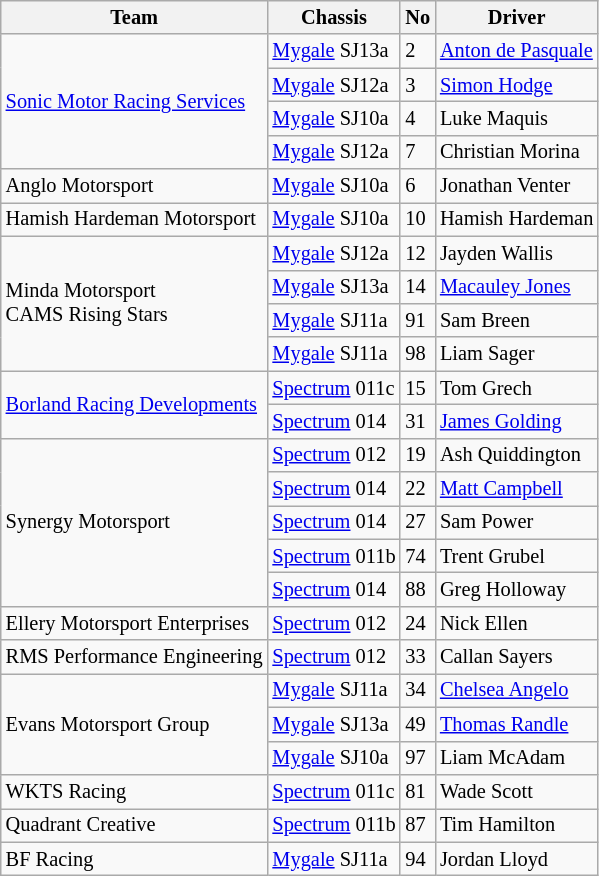<table class="wikitable" style="font-size: 85%;">
<tr>
<th>Team</th>
<th>Chassis</th>
<th>No</th>
<th>Driver</th>
</tr>
<tr>
<td rowspan=4><a href='#'>Sonic Motor Racing Services</a></td>
<td><a href='#'>Mygale</a> SJ13a</td>
<td>2</td>
<td><a href='#'>Anton de Pasquale</a></td>
</tr>
<tr>
<td><a href='#'>Mygale</a> SJ12a</td>
<td>3</td>
<td><a href='#'>Simon Hodge</a></td>
</tr>
<tr>
<td><a href='#'>Mygale</a> SJ10a</td>
<td>4</td>
<td>Luke Maquis</td>
</tr>
<tr>
<td><a href='#'>Mygale</a> SJ12a</td>
<td>7</td>
<td>Christian Morina</td>
</tr>
<tr>
<td>Anglo Motorsport</td>
<td><a href='#'>Mygale</a> SJ10a</td>
<td>6</td>
<td>Jonathan Venter</td>
</tr>
<tr>
<td>Hamish Hardeman Motorsport</td>
<td><a href='#'>Mygale</a> SJ10a</td>
<td>10</td>
<td>Hamish Hardeman</td>
</tr>
<tr>
<td rowspan=4>Minda Motorsport<br>CAMS Rising Stars</td>
<td><a href='#'>Mygale</a> SJ12a</td>
<td>12</td>
<td>Jayden Wallis</td>
</tr>
<tr>
<td><a href='#'>Mygale</a> SJ13a</td>
<td>14</td>
<td><a href='#'>Macauley Jones</a></td>
</tr>
<tr>
<td><a href='#'>Mygale</a> SJ11a</td>
<td>91</td>
<td>Sam Breen</td>
</tr>
<tr>
<td><a href='#'>Mygale</a> SJ11a</td>
<td>98</td>
<td>Liam Sager</td>
</tr>
<tr>
<td rowspan=2><a href='#'>Borland Racing Developments</a></td>
<td><a href='#'>Spectrum</a> 011c</td>
<td>15</td>
<td>Tom Grech</td>
</tr>
<tr>
<td><a href='#'>Spectrum</a> 014</td>
<td>31</td>
<td><a href='#'>James Golding</a></td>
</tr>
<tr>
<td rowspan=5>Synergy Motorsport</td>
<td><a href='#'>Spectrum</a> 012</td>
<td>19</td>
<td>Ash Quiddington</td>
</tr>
<tr>
<td><a href='#'>Spectrum</a> 014</td>
<td>22</td>
<td><a href='#'>Matt Campbell</a></td>
</tr>
<tr>
<td><a href='#'>Spectrum</a> 014</td>
<td>27</td>
<td>Sam Power</td>
</tr>
<tr>
<td><a href='#'>Spectrum</a> 011b</td>
<td>74</td>
<td>Trent Grubel</td>
</tr>
<tr>
<td><a href='#'>Spectrum</a> 014</td>
<td>88</td>
<td>Greg Holloway</td>
</tr>
<tr>
<td>Ellery Motorsport Enterprises</td>
<td><a href='#'>Spectrum</a> 012</td>
<td>24</td>
<td>Nick Ellen</td>
</tr>
<tr>
<td>RMS Performance Engineering</td>
<td><a href='#'>Spectrum</a> 012</td>
<td>33</td>
<td>Callan Sayers</td>
</tr>
<tr>
<td rowspan=3>Evans Motorsport Group</td>
<td><a href='#'>Mygale</a> SJ11a</td>
<td>34</td>
<td><a href='#'>Chelsea Angelo</a></td>
</tr>
<tr>
<td><a href='#'>Mygale</a> SJ13a</td>
<td>49</td>
<td><a href='#'>Thomas Randle</a></td>
</tr>
<tr>
<td><a href='#'>Mygale</a> SJ10a</td>
<td>97</td>
<td>Liam McAdam</td>
</tr>
<tr>
<td>WKTS Racing</td>
<td><a href='#'>Spectrum</a> 011c</td>
<td>81</td>
<td>Wade Scott</td>
</tr>
<tr>
<td>Quadrant Creative</td>
<td><a href='#'>Spectrum</a> 011b</td>
<td>87</td>
<td>Tim Hamilton</td>
</tr>
<tr>
<td>BF Racing</td>
<td><a href='#'>Mygale</a> SJ11a</td>
<td>94</td>
<td>Jordan Lloyd</td>
</tr>
</table>
